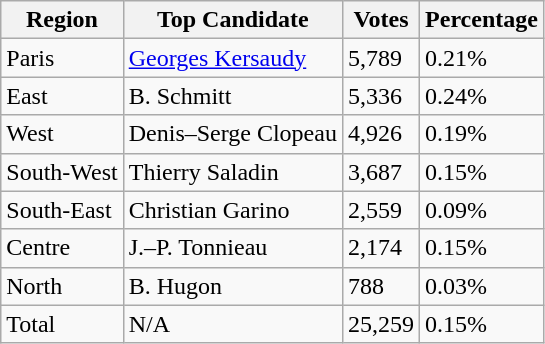<table class="wikitable">
<tr>
<th>Region</th>
<th>Top Candidate</th>
<th>Votes</th>
<th>Percentage</th>
</tr>
<tr>
<td>Paris</td>
<td><a href='#'>Georges Kersaudy</a></td>
<td>5,789</td>
<td>0.21%</td>
</tr>
<tr>
<td>East</td>
<td>B. Schmitt</td>
<td>5,336</td>
<td>0.24%</td>
</tr>
<tr>
<td>West</td>
<td>Denis–Serge Clopeau</td>
<td>4,926</td>
<td>0.19%</td>
</tr>
<tr>
<td>South-West</td>
<td>Thierry Saladin</td>
<td>3,687</td>
<td>0.15%</td>
</tr>
<tr>
<td>South-East</td>
<td>Christian Garino</td>
<td>2,559</td>
<td>0.09%</td>
</tr>
<tr>
<td>Centre</td>
<td>J.–P. Tonnieau</td>
<td>2,174</td>
<td>0.15%</td>
</tr>
<tr>
<td>North</td>
<td>B. Hugon</td>
<td>788</td>
<td>0.03%</td>
</tr>
<tr>
<td>Total</td>
<td>N/A</td>
<td>25,259</td>
<td>0.15%</td>
</tr>
</table>
